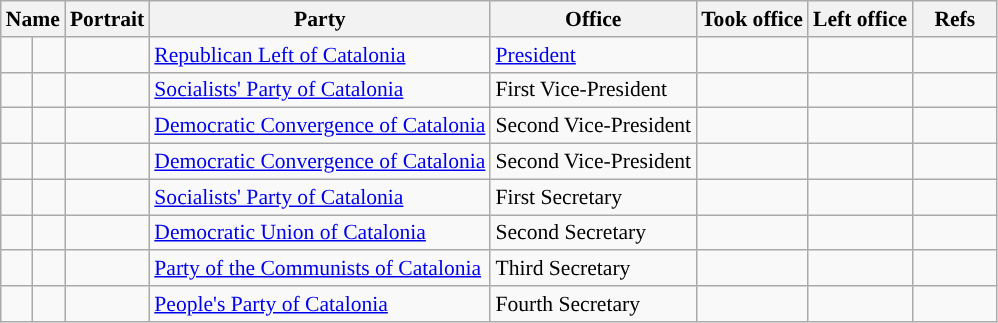<table class="wikitable plainrowheaders sortable mw-collapsible mw-collapsed" style="font-size:90%; text-align:left;">
<tr>
<th scope=col colspan="2">Name</th>
<th scope=col class=unsortable>Portrait</th>
<th scope=col>Party</th>
<th scope=col>Office</th>
<th scope=col>Took office</th>
<th scope=col>Left office</th>
<th scope=col width=50px class=unsortable>Refs</th>
</tr>
<tr>
<td !align="center" style="background:"></td>
<td></td>
<td align=center></td>
<td><a href='#'>Republican Left of Catalonia</a></td>
<td><a href='#'>President</a></td>
<td align=center></td>
<td align=center></td>
<td align=center></td>
</tr>
<tr>
<td !align="center" style="background:"></td>
<td></td>
<td align=center></td>
<td><a href='#'>Socialists' Party of Catalonia</a></td>
<td>First Vice-President</td>
<td align=center></td>
<td align=center></td>
<td align=center></td>
</tr>
<tr>
<td !align="center" style="background:"></td>
<td></td>
<td align=center></td>
<td><a href='#'>Democratic Convergence of Catalonia</a></td>
<td>Second Vice-President</td>
<td align=center></td>
<td align=center></td>
<td align=center></td>
</tr>
<tr>
<td !align="center" style="background:"></td>
<td></td>
<td align=center></td>
<td><a href='#'>Democratic Convergence of Catalonia</a></td>
<td>Second Vice-President</td>
<td align=center></td>
<td align=center></td>
<td align=center></td>
</tr>
<tr>
<td !align="center" style="background:"></td>
<td></td>
<td align=center></td>
<td><a href='#'>Socialists' Party of Catalonia</a></td>
<td>First Secretary</td>
<td align=center></td>
<td align=center></td>
<td align=center></td>
</tr>
<tr>
<td !align="center" style="background:"></td>
<td></td>
<td align=center></td>
<td><a href='#'>Democratic Union of Catalonia</a></td>
<td>Second Secretary</td>
<td align=center></td>
<td align=center></td>
<td align=center></td>
</tr>
<tr>
<td !align="center" style="background:"></td>
<td></td>
<td align=center></td>
<td><a href='#'>Party of the Communists of Catalonia</a></td>
<td>Third Secretary</td>
<td align=center></td>
<td align=center></td>
<td align=center></td>
</tr>
<tr>
<td !align="center" style="background:"></td>
<td></td>
<td align=center></td>
<td><a href='#'>People's Party of Catalonia</a></td>
<td>Fourth Secretary</td>
<td align=center></td>
<td align=center></td>
<td align=center></td>
</tr>
</table>
